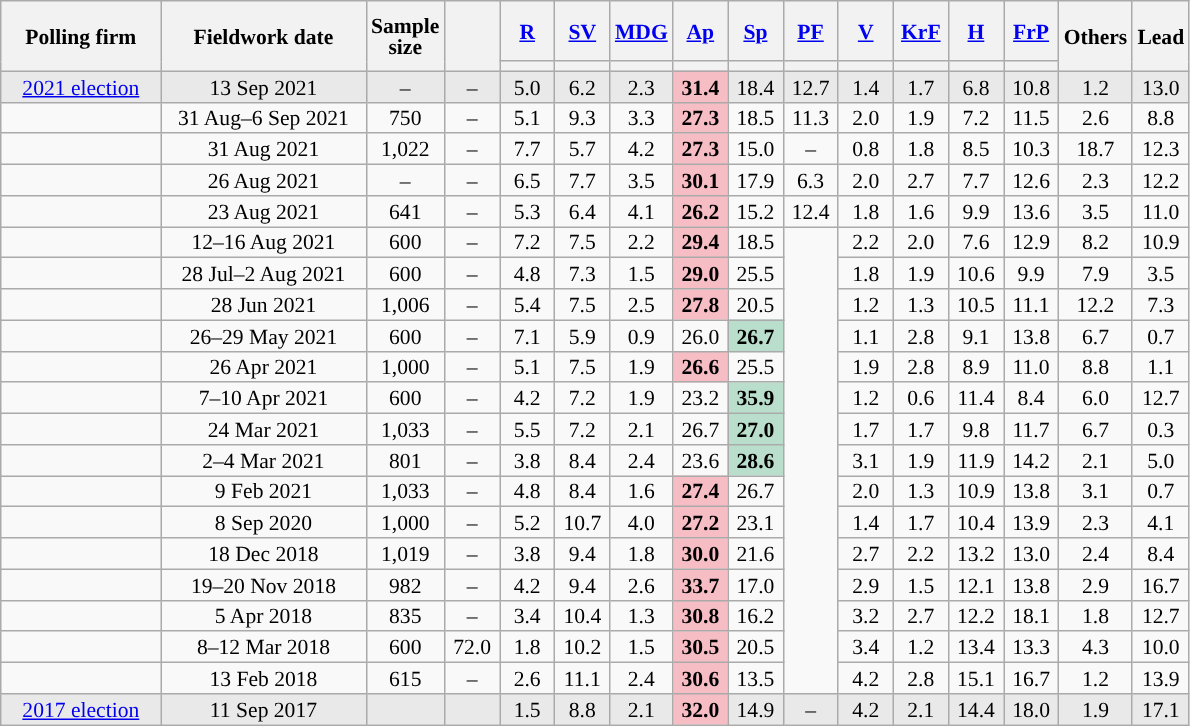<table class="wikitable mw-collapsible sortable" style="text-align:center;font-size:90%;line-height:14px;">
<tr style="height:40px;">
<th rowspan="2" style="width:100px;">Polling firm</th>
<th rowspan="2" style="width:130px;">Fieldwork date</th>
<th rowspan="2" style="width:35px;">Sample<br>size</th>
<th rowspan="2" style="width:30px;"></th>
<th class="unsortable" style="width:30px;"><a href='#'>R</a></th>
<th class="unsortable" style="width:30px;"><a href='#'>SV</a></th>
<th class="unsortable" style="width:30px;"><a href='#'>MDG</a></th>
<th class="unsortable" style="width:30px;"><a href='#'>Ap</a></th>
<th class="unsortable" style="width:30px;"><a href='#'>Sp</a></th>
<th class="unsortable" style="width:30px;"><a href='#'>PF</a></th>
<th class="unsortable" style="width:30px;"><a href='#'>V</a></th>
<th class="unsortable" style="width:30px;"><a href='#'>KrF</a></th>
<th class="unsortable" style="width:30px;"><a href='#'>H</a></th>
<th class="unsortable" style="width:30px;"><a href='#'>FrP</a></th>
<th class="unsortable" style="width:20px;" rowspan="2">Others</th>
<th rowspan="2" style="width:30px;">Lead</th>
</tr>
<tr>
<th style="background:"></th>
<th style="background:"></th>
<th style="background:"></th>
<th style="background:"></th>
<th style="background:"></th>
<th style="background:"></th>
<th style="background:"></th>
<th style="background:"></th>
<th style="background:"></th>
<th style="background:"></th>
</tr>
<tr style="background:#E9E9E9;">
<td><a href='#'>2021 election</a></td>
<td data-sort-value="2021-09-13">13 Sep 2021</td>
<td>–</td>
<td>–</td>
<td>5.0</td>
<td>6.2</td>
<td>2.3</td>
<td style="background:#F7BDC5;"><strong>31.4</strong></td>
<td>18.4</td>
<td>12.7</td>
<td>1.4</td>
<td>1.7</td>
<td>6.8</td>
<td>10.8</td>
<td>1.2</td>
<td style="background:">13.0</td>
</tr>
<tr>
<td></td>
<td data-sort-value="2021-09-06">31 Aug–6 Sep 2021</td>
<td>750</td>
<td>–</td>
<td>5.1</td>
<td>9.3</td>
<td>3.3</td>
<td style="background:#F7BDC5;"><strong>27.3</strong></td>
<td>18.5</td>
<td>11.3</td>
<td>2.0</td>
<td>1.9</td>
<td>7.2</td>
<td>11.5</td>
<td>2.6</td>
<td style="background:">8.8</td>
</tr>
<tr>
<td></td>
<td>31 Aug 2021</td>
<td>1,022</td>
<td>–</td>
<td>7.7</td>
<td>5.7</td>
<td>4.2</td>
<td style="background:#F7BDC5;"><strong>27.3</strong></td>
<td>15.0</td>
<td>–</td>
<td>0.8</td>
<td>1.8</td>
<td>8.5</td>
<td>10.3</td>
<td>18.7</td>
<td style="background:">12.3</td>
</tr>
<tr>
<td></td>
<td>26 Aug 2021</td>
<td>–</td>
<td>–</td>
<td>6.5</td>
<td>7.7</td>
<td>3.5</td>
<td style="background:#F7BDC5;"><strong>30.1</strong></td>
<td>17.9</td>
<td>6.3</td>
<td>2.0</td>
<td>2.7</td>
<td>7.7</td>
<td>12.6</td>
<td>2.3</td>
<td style="background:">12.2</td>
</tr>
<tr>
<td></td>
<td data-sort-value="2021-08-23">23 Aug 2021</td>
<td>641</td>
<td>–</td>
<td>5.3</td>
<td>6.4</td>
<td>4.1</td>
<td style="background:#F7BDC5;"><strong>26.2</strong></td>
<td>15.2</td>
<td>12.4</td>
<td>1.8</td>
<td>1.6</td>
<td>9.9</td>
<td>13.6</td>
<td>3.5</td>
<td style="background:">11.0</td>
</tr>
<tr>
<td></td>
<td data-sort-value="2021-08-16">12–16 Aug 2021</td>
<td>600</td>
<td>–</td>
<td>7.2</td>
<td>7.5</td>
<td>2.2</td>
<td style="background:#F7BDC5;"><strong>29.4</strong></td>
<td>18.5</td>
<td rowspan="15"></td>
<td>2.2</td>
<td>2.0</td>
<td>7.6</td>
<td>12.9</td>
<td>8.2</td>
<td style="background:">10.9</td>
</tr>
<tr>
<td></td>
<td data-sort-value="2021-08-02">28 Jul–2 Aug 2021</td>
<td>600</td>
<td>–</td>
<td>4.8</td>
<td>7.3</td>
<td>1.5</td>
<td style="background:#F7BDC5;"><strong>29.0</strong></td>
<td>25.5</td>
<td>1.8</td>
<td>1.9</td>
<td>10.6</td>
<td>9.9</td>
<td>7.9</td>
<td style="background:">3.5</td>
</tr>
<tr>
<td></td>
<td data-sort-value="2021-06-28">28 Jun 2021</td>
<td>1,006</td>
<td>–</td>
<td>5.4</td>
<td>7.5</td>
<td>2.5</td>
<td style="background:#F7BDC5;"><strong>27.8</strong></td>
<td>20.5</td>
<td>1.2</td>
<td>1.3</td>
<td>10.5</td>
<td>11.1</td>
<td>12.2</td>
<td style="background:">7.3</td>
</tr>
<tr>
<td></td>
<td data-sort-value="2021-05-29">26–29 May 2021</td>
<td>600</td>
<td>–</td>
<td>7.1</td>
<td>5.9</td>
<td>0.9</td>
<td>26.0</td>
<td style="background:#BADECC;"><strong>26.7</strong></td>
<td>1.1</td>
<td>2.8</td>
<td>9.1</td>
<td>13.8</td>
<td>6.7</td>
<td style="background:">0.7</td>
</tr>
<tr>
<td></td>
<td data-sort-value="2021-04-26">26 Apr 2021</td>
<td>1,000</td>
<td>–</td>
<td>5.1</td>
<td>7.5</td>
<td>1.9</td>
<td style="background:#F7BDC5;"><strong>26.6</strong></td>
<td>25.5</td>
<td>1.9</td>
<td>2.8</td>
<td>8.9</td>
<td>11.0</td>
<td>8.8</td>
<td style="background:">1.1</td>
</tr>
<tr>
<td></td>
<td data-sort-value="2021-04-10">7–10 Apr 2021</td>
<td>600</td>
<td>–</td>
<td>4.2</td>
<td>7.2</td>
<td>1.9</td>
<td>23.2</td>
<td style="background:#BADECC;"><strong>35.9</strong></td>
<td>1.2</td>
<td>0.6</td>
<td>11.4</td>
<td>8.4</td>
<td>6.0</td>
<td style="background:">12.7</td>
</tr>
<tr>
<td></td>
<td data-sort-value="2021-03-24">24 Mar 2021</td>
<td>1,033</td>
<td>–</td>
<td>5.5</td>
<td>7.2</td>
<td>2.1</td>
<td>26.7</td>
<td style="background:#BADECC;"><strong>27.0</strong></td>
<td>1.7</td>
<td>1.7</td>
<td>9.8</td>
<td>11.7</td>
<td>6.7</td>
<td style="background:">0.3</td>
</tr>
<tr>
<td></td>
<td data-sort-value="2021-03-04">2–4 Mar 2021</td>
<td>801</td>
<td>–</td>
<td>3.8</td>
<td>8.4</td>
<td>2.4</td>
<td>23.6</td>
<td style="background:#BADECC;"><strong>28.6</strong></td>
<td>3.1</td>
<td>1.9</td>
<td>11.9</td>
<td>14.2</td>
<td>2.1</td>
<td style="background:">5.0</td>
</tr>
<tr>
<td></td>
<td data-sort-value="2021-02-09">9 Feb 2021</td>
<td>1,033</td>
<td>–</td>
<td>4.8</td>
<td>8.4</td>
<td>1.6</td>
<td style="background:#F7BDC5;"><strong>27.4</strong></td>
<td>26.7</td>
<td>2.0</td>
<td>1.3</td>
<td>10.9</td>
<td>13.8</td>
<td>3.1</td>
<td style="background:">0.7</td>
</tr>
<tr>
<td></td>
<td data-sort-value="2020-09-08">8 Sep 2020</td>
<td>1,000</td>
<td>–</td>
<td>5.2</td>
<td>10.7</td>
<td>4.0</td>
<td style="background:#F7BDC5;"><strong>27.2</strong></td>
<td>23.1</td>
<td>1.4</td>
<td>1.7</td>
<td>10.4</td>
<td>13.9</td>
<td>2.3</td>
<td style="background:">4.1</td>
</tr>
<tr>
<td></td>
<td data-sort-value="2018-12-18">18 Dec 2018</td>
<td>1,019</td>
<td>–</td>
<td>3.8</td>
<td>9.4</td>
<td>1.8</td>
<td style="background:#F7BDC5;"><strong>30.0</strong></td>
<td>21.6</td>
<td>2.7</td>
<td>2.2</td>
<td>13.2</td>
<td>13.0</td>
<td>2.4</td>
<td style="background:">8.4</td>
</tr>
<tr>
<td></td>
<td data-sort-value="2018-11-20">19–20 Nov 2018</td>
<td>982</td>
<td>–</td>
<td>4.2</td>
<td>9.4</td>
<td>2.6</td>
<td style="background:#F7BDC5;"><strong>33.7</strong></td>
<td>17.0</td>
<td>2.9</td>
<td>1.5</td>
<td>12.1</td>
<td>13.8</td>
<td>2.9</td>
<td style="background:">16.7</td>
</tr>
<tr>
<td></td>
<td data-sort-value="2018-04-05">5 Apr 2018</td>
<td>835</td>
<td>–</td>
<td>3.4</td>
<td>10.4</td>
<td>1.3</td>
<td style="background:#F7BDC5;"><strong>30.8</strong></td>
<td>16.2</td>
<td>3.2</td>
<td>2.7</td>
<td>12.2</td>
<td>18.1</td>
<td>1.8</td>
<td style="background:">12.7</td>
</tr>
<tr>
<td></td>
<td data-sort-value="2018-03-12">8–12 Mar 2018</td>
<td>600</td>
<td>72.0</td>
<td>1.8</td>
<td>10.2</td>
<td>1.5</td>
<td style="background:#F7BDC5;"><strong>30.5</strong></td>
<td>20.5</td>
<td>3.4</td>
<td>1.2</td>
<td>13.4</td>
<td>13.3</td>
<td>4.3</td>
<td style="background:">10.0</td>
</tr>
<tr>
<td></td>
<td data-sort-value="2018-02-13">13 Feb 2018</td>
<td>615</td>
<td>–</td>
<td>2.6</td>
<td>11.1</td>
<td>2.4</td>
<td style="background:#F7BDC5;"><strong>30.6</strong></td>
<td>13.5</td>
<td>4.2</td>
<td>2.8</td>
<td>15.1</td>
<td>16.7</td>
<td>1.2</td>
<td style="background:">13.9</td>
</tr>
<tr style="background:#E9E9E9;">
<td><a href='#'>2017 election</a></td>
<td data-sort-value="2017-09-11">11 Sep 2017</td>
<td></td>
<td></td>
<td>1.5</td>
<td>8.8</td>
<td>2.1</td>
<td style="background:#F7BDC5;"><strong>32.0</strong></td>
<td>14.9</td>
<td>–</td>
<td>4.2</td>
<td>2.1</td>
<td>14.4</td>
<td>18.0</td>
<td>1.9</td>
<td style="background:">17.1</td>
</tr>
</table>
